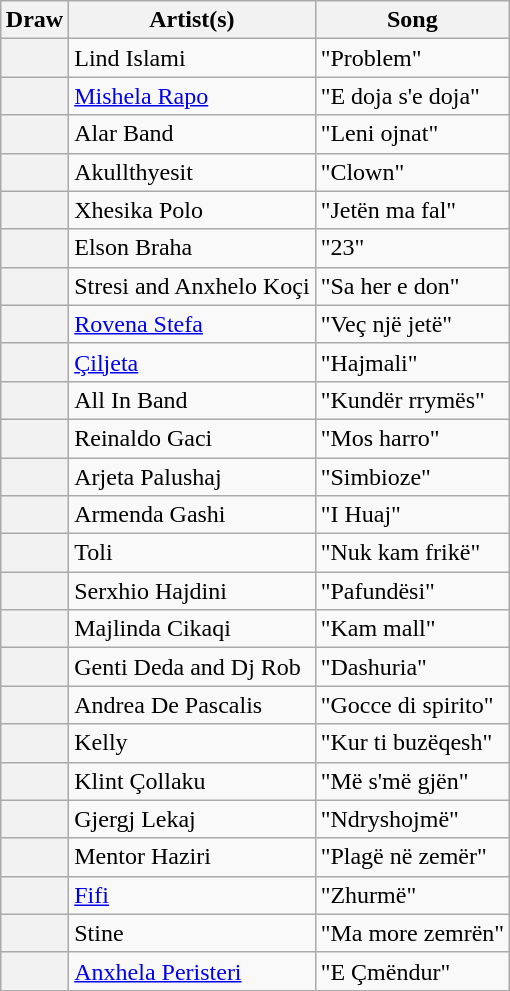<table class="sortable wikitable" style="margin: 1em auto 1em auto;">
<tr>
<th>Draw</th>
<th>Artist(s)</th>
<th>Song</th>
</tr>
<tr>
<th scope="row"></th>
<td align="left">Lind Islami</td>
<td align="left">"Problem"</td>
</tr>
<tr>
<th scope="row"></th>
<td align="left"><a href='#'>Mishela Rapo</a></td>
<td align="left">"E doja s'e doja"</td>
</tr>
<tr>
<th scope="row"></th>
<td align="left">Alar Band</td>
<td align="left">"Leni ojnat"</td>
</tr>
<tr>
<th scope="row"></th>
<td align="left">Akullthyesit</td>
<td align="left">"Clown"</td>
</tr>
<tr>
<th scope="row"></th>
<td align="left">Xhesika Polo</td>
<td align="left">"Jetën ma fal"</td>
</tr>
<tr>
<th scope="row"></th>
<td align="left">Elson Braha</td>
<td align="left">"23"</td>
</tr>
<tr>
<th scope="row"></th>
<td align="left">Stresi and Anxhelo Koçi</td>
<td align="left">"Sa her e don"</td>
</tr>
<tr>
<th scope="row"></th>
<td align="left"><a href='#'>Rovena Stefa</a></td>
<td align="left">"Veç një jetë"</td>
</tr>
<tr>
<th scope="row"></th>
<td align="left"><a href='#'>Çiljeta</a></td>
<td align="left">"Hajmali"</td>
</tr>
<tr>
<th scope="row"></th>
<td align="left">All In Band</td>
<td align="left">"Kundër rrymës"</td>
</tr>
<tr>
<th scope="row"></th>
<td align="left">Reinaldo Gaci</td>
<td align="left">"Mos harro"</td>
</tr>
<tr>
<th scope="row"></th>
<td align="left">Arjeta Palushaj</td>
<td align="left">"Simbioze"</td>
</tr>
<tr>
<th scope="row"></th>
<td align="left">Armenda Gashi</td>
<td align="left">"I Huaj"</td>
</tr>
<tr>
<th scope="row"></th>
<td align="left">Toli</td>
<td align="left">"Nuk kam frikë"</td>
</tr>
<tr>
<th scope="row"></th>
<td align="left">Serxhio Hajdini</td>
<td align="left">"Pafundësi"</td>
</tr>
<tr>
<th scope="row"></th>
<td align="left">Majlinda Cikaqi</td>
<td align="left">"Kam mall"</td>
</tr>
<tr>
<th scope="row"></th>
<td align="left">Genti Deda and Dj Rob</td>
<td align="left">"Dashuria"</td>
</tr>
<tr>
<th scope="row"></th>
<td align="left">Andrea De Pascalis</td>
<td align="left">"Gocce di spirito"</td>
</tr>
<tr>
<th scope="row"></th>
<td align="left">Kelly</td>
<td align="left">"Kur ti buzëqesh"</td>
</tr>
<tr>
<th scope="row"></th>
<td align="left">Klint Çollaku</td>
<td align="left">"Më s'më gjën"</td>
</tr>
<tr>
<th scope="row"></th>
<td align="left">Gjergj Lekaj</td>
<td align="left">"Ndryshojmë"</td>
</tr>
<tr>
<th scope="row"></th>
<td align="left">Mentor Haziri</td>
<td align="left">"Plagë në zemër"</td>
</tr>
<tr>
<th scope="row"></th>
<td align="left"><a href='#'>Fifi</a></td>
<td align="left">"Zhurmë"</td>
</tr>
<tr>
<th scope="row"></th>
<td align="left">Stine</td>
<td align="left">"Ma more zemrën"</td>
</tr>
<tr>
<th scope="row"></th>
<td align="left"><a href='#'>Anxhela Peristeri</a></td>
<td align="left">"E Çmëndur"</td>
</tr>
</table>
